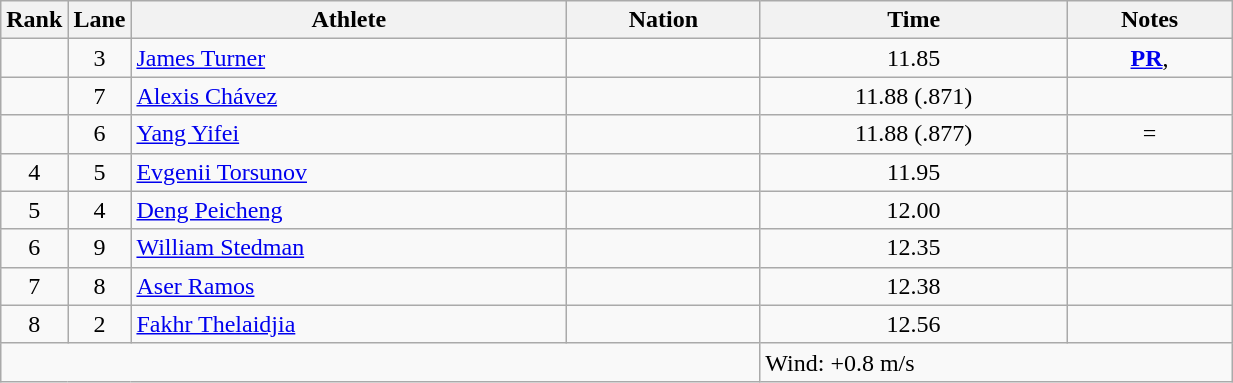<table class="wikitable sortable" style="text-align:center;width: 65%;">
<tr>
<th scope="col" style="width: 10px;">Rank</th>
<th scope="col" style="width: 10px;">Lane</th>
<th scope="col">Athlete</th>
<th scope="col">Nation</th>
<th scope="col">Time</th>
<th scope="col">Notes</th>
</tr>
<tr>
<td></td>
<td>3</td>
<td align=left><a href='#'>James Turner</a></td>
<td align=left></td>
<td>11.85</td>
<td><strong><a href='#'>PR</a></strong>, </td>
</tr>
<tr>
<td></td>
<td>7</td>
<td align=left><a href='#'>Alexis Chávez</a></td>
<td align=left></td>
<td>11.88 (.871)</td>
<td></td>
</tr>
<tr>
<td></td>
<td>6</td>
<td align=left><a href='#'>Yang Yifei</a></td>
<td align=left></td>
<td>11.88 (.877)</td>
<td>=</td>
</tr>
<tr>
<td>4</td>
<td>5</td>
<td align=left><a href='#'>Evgenii Torsunov</a></td>
<td align=left></td>
<td>11.95</td>
<td></td>
</tr>
<tr>
<td>5</td>
<td>4</td>
<td align=left><a href='#'>Deng Peicheng</a></td>
<td align=left></td>
<td>12.00</td>
<td></td>
</tr>
<tr>
<td>6</td>
<td>9</td>
<td align=left><a href='#'>William Stedman</a></td>
<td align=left></td>
<td>12.35</td>
<td></td>
</tr>
<tr>
<td>7</td>
<td>8</td>
<td align=left><a href='#'>Aser Ramos</a></td>
<td align=left></td>
<td>12.38</td>
<td></td>
</tr>
<tr>
<td>8</td>
<td>2</td>
<td align=left><a href='#'>Fakhr Thelaidjia</a></td>
<td align=left></td>
<td>12.56</td>
<td></td>
</tr>
<tr class="sortbottom">
<td colspan="4"></td>
<td colspan="2" style="text-align:left;">Wind: +0.8 m/s</td>
</tr>
</table>
